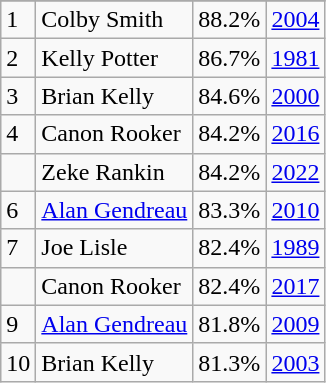<table class="wikitable">
<tr>
</tr>
<tr>
<td>1</td>
<td>Colby Smith</td>
<td><abbr>88.2%</abbr></td>
<td><a href='#'>2004</a></td>
</tr>
<tr>
<td>2</td>
<td>Kelly Potter</td>
<td><abbr>86.7%</abbr></td>
<td><a href='#'>1981</a></td>
</tr>
<tr>
<td>3</td>
<td>Brian Kelly</td>
<td><abbr>84.6%</abbr></td>
<td><a href='#'>2000</a></td>
</tr>
<tr>
<td>4</td>
<td>Canon Rooker</td>
<td><abbr>84.2%</abbr></td>
<td><a href='#'>2016</a></td>
</tr>
<tr>
<td></td>
<td>Zeke Rankin</td>
<td><abbr>84.2%</abbr></td>
<td><a href='#'>2022</a></td>
</tr>
<tr>
<td>6</td>
<td><a href='#'>Alan Gendreau</a></td>
<td><abbr>83.3%</abbr></td>
<td><a href='#'>2010</a></td>
</tr>
<tr>
<td>7</td>
<td>Joe Lisle</td>
<td><abbr>82.4%</abbr></td>
<td><a href='#'>1989</a></td>
</tr>
<tr>
<td></td>
<td>Canon Rooker</td>
<td><abbr>82.4%</abbr></td>
<td><a href='#'>2017</a></td>
</tr>
<tr>
<td>9</td>
<td><a href='#'>Alan Gendreau</a></td>
<td><abbr>81.8%</abbr></td>
<td><a href='#'>2009</a></td>
</tr>
<tr>
<td>10</td>
<td>Brian Kelly</td>
<td><abbr>81.3%</abbr></td>
<td><a href='#'>2003</a></td>
</tr>
</table>
